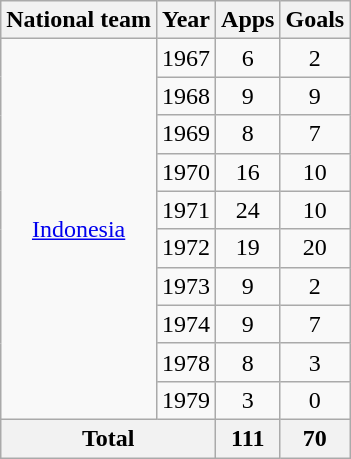<table class="wikitable" style="text-align:center">
<tr>
<th>National team</th>
<th>Year</th>
<th>Apps</th>
<th>Goals</th>
</tr>
<tr>
<td rowspan=10><a href='#'>Indonesia</a></td>
<td>1967</td>
<td>6</td>
<td>2</td>
</tr>
<tr>
<td>1968</td>
<td>9</td>
<td>9</td>
</tr>
<tr>
<td>1969</td>
<td>8</td>
<td>7</td>
</tr>
<tr>
<td>1970</td>
<td>16</td>
<td>10</td>
</tr>
<tr>
<td>1971</td>
<td>24</td>
<td>10</td>
</tr>
<tr>
<td>1972</td>
<td>19</td>
<td>20</td>
</tr>
<tr>
<td>1973</td>
<td>9</td>
<td>2</td>
</tr>
<tr>
<td>1974</td>
<td>9</td>
<td>7</td>
</tr>
<tr>
<td>1978</td>
<td>8</td>
<td>3</td>
</tr>
<tr>
<td>1979</td>
<td>3</td>
<td>0</td>
</tr>
<tr>
<th colspan=2>Total</th>
<th>111</th>
<th>70</th>
</tr>
</table>
